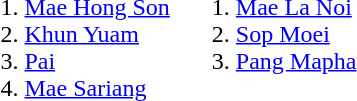<table>
<tr valign=top>
<td><br><ol><li><a href='#'>Mae Hong Son</a></li><li><a href='#'>Khun Yuam</a></li><li><a href='#'>Pai</a></li><li><a href='#'>Mae Sariang</a></li></ol></td>
<td><br><ol>
<li><a href='#'>Mae La Noi</a></li>
<li><a href='#'>Sop Moei</a></li>
<li><a href='#'>Pang Mapha</a></li>
</ol></td>
</tr>
</table>
